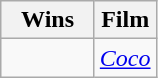<table class="wikitable" style="text-align:center;">
<tr>
<th scope="col" width="55">Wins</th>
<th scope="col" align="center">Film</th>
</tr>
<tr>
<td></td>
<td><em><a href='#'>Coco</a></em></td>
</tr>
</table>
